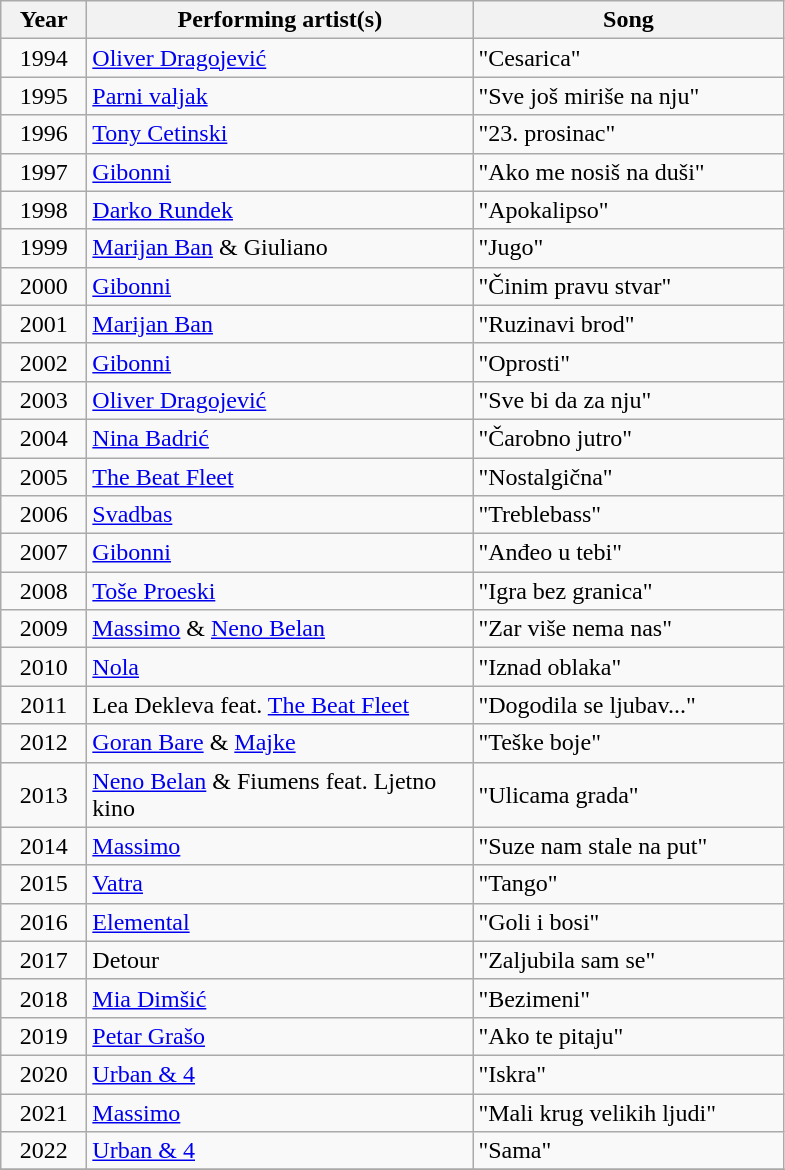<table class="wikitable sortable">
<tr>
<th width="50">Year</th>
<th width="250">Performing artist(s)</th>
<th width="200">Song</th>
</tr>
<tr>
<td style="text-align:center;">1994</td>
<td><a href='#'>Oliver Dragojević</a></td>
<td>"Cesarica"</td>
</tr>
<tr>
<td style="text-align:center;">1995</td>
<td><a href='#'>Parni valjak</a></td>
<td>"Sve još miriše na nju"</td>
</tr>
<tr>
<td style="text-align:center;">1996</td>
<td><a href='#'>Tony Cetinski</a></td>
<td>"23. prosinac"</td>
</tr>
<tr>
<td style="text-align:center;">1997</td>
<td><a href='#'>Gibonni</a></td>
<td>"Ako me nosiš na duši"</td>
</tr>
<tr>
<td style="text-align:center;">1998</td>
<td><a href='#'>Darko Rundek</a></td>
<td>"Apokalipso"</td>
</tr>
<tr>
<td style="text-align:center;">1999</td>
<td><a href='#'>Marijan Ban</a> & Giuliano</td>
<td>"Jugo"</td>
</tr>
<tr>
<td style="text-align:center;">2000</td>
<td><a href='#'>Gibonni</a></td>
<td>"Činim pravu stvar"</td>
</tr>
<tr>
<td style="text-align:center;">2001</td>
<td><a href='#'>Marijan Ban</a></td>
<td>"Ruzinavi brod"</td>
</tr>
<tr>
<td style="text-align:center;">2002</td>
<td><a href='#'>Gibonni</a></td>
<td>"Oprosti"</td>
</tr>
<tr>
<td style="text-align:center;">2003</td>
<td><a href='#'>Oliver Dragojević</a></td>
<td>"Sve bi da za nju"</td>
</tr>
<tr>
<td style="text-align:center;">2004</td>
<td><a href='#'>Nina Badrić</a></td>
<td>"Čarobno jutro"</td>
</tr>
<tr>
<td style="text-align:center;">2005</td>
<td><a href='#'>The Beat Fleet</a></td>
<td>"Nostalgična"</td>
</tr>
<tr>
<td style="text-align:center;">2006</td>
<td><a href='#'>Svadbas</a></td>
<td>"Treblebass"</td>
</tr>
<tr>
<td style="text-align:center;">2007</td>
<td><a href='#'>Gibonni</a></td>
<td>"Anđeo u tebi"</td>
</tr>
<tr>
<td style="text-align:center;">2008</td>
<td><a href='#'>Toše Proeski</a></td>
<td>"Igra bez granica"</td>
</tr>
<tr>
<td style="text-align:center;">2009</td>
<td><a href='#'>Massimo</a> & <a href='#'>Neno Belan</a></td>
<td>"Zar više nema nas"</td>
</tr>
<tr>
<td style="text-align:center;">2010</td>
<td><a href='#'>Nola</a></td>
<td>"Iznad oblaka"</td>
</tr>
<tr>
<td style="text-align:center;">2011</td>
<td>Lea Dekleva feat. <a href='#'>The Beat Fleet</a></td>
<td>"Dogodila se ljubav..."</td>
</tr>
<tr>
<td style="text-align:center;">2012</td>
<td><a href='#'>Goran Bare</a> & <a href='#'>Majke</a></td>
<td>"Teške boje"</td>
</tr>
<tr>
<td style="text-align:center;">2013</td>
<td><a href='#'>Neno Belan</a> & Fiumens feat. Ljetno kino</td>
<td>"Ulicama grada"</td>
</tr>
<tr>
<td style="text-align:center;">2014</td>
<td><a href='#'>Massimo</a></td>
<td>"Suze nam stale na put"</td>
</tr>
<tr>
<td style="text-align:center;">2015</td>
<td><a href='#'>Vatra</a></td>
<td>"Tango"</td>
</tr>
<tr>
<td style="text-align:center;">2016</td>
<td><a href='#'>Elemental</a></td>
<td>"Goli i bosi"</td>
</tr>
<tr>
<td style="text-align:center;">2017</td>
<td>Detour</td>
<td>"Zaljubila sam se"</td>
</tr>
<tr>
<td style="text-align:center;">2018</td>
<td><a href='#'>Mia Dimšić</a></td>
<td>"Bezimeni"</td>
</tr>
<tr>
<td style="text-align:center;">2019</td>
<td><a href='#'>Petar Grašo</a></td>
<td>"Ako te pitaju"</td>
</tr>
<tr>
<td style="text-align:center;">2020</td>
<td><a href='#'>Urban & 4</a></td>
<td>"Iskra"</td>
</tr>
<tr>
<td style="text-align:center;">2021</td>
<td><a href='#'>Massimo</a></td>
<td>"Mali krug velikih ljudi"</td>
</tr>
<tr>
<td style="text-align:center;">2022</td>
<td><a href='#'>Urban & 4</a></td>
<td>"Sama"</td>
</tr>
<tr>
</tr>
</table>
